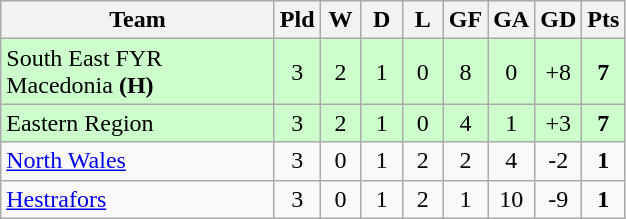<table class="wikitable" style="text-align:center;">
<tr>
<th width=175>Team</th>
<th width=20 abbr="Played">Pld</th>
<th width=20 abbr="Won">W</th>
<th width=20 abbr="Drawn">D</th>
<th width=20 abbr="Lost">L</th>
<th width=20 abbr="Goals for">GF</th>
<th width=20 abbr="Goals against">GA</th>
<th width=20 abbr="Goal difference">GD</th>
<th width=20 abbr="Points">Pts</th>
</tr>
<tr bgcolor="#ccffcc">
<td align=left> South East FYR Macedonia <strong>(H)</strong></td>
<td>3</td>
<td>2</td>
<td>1</td>
<td>0</td>
<td>8</td>
<td>0</td>
<td>+8</td>
<td><strong>7</strong></td>
</tr>
<tr bgcolor="#ccffcc">
<td align=left> Eastern Region</td>
<td>3</td>
<td>2</td>
<td>1</td>
<td>0</td>
<td>4</td>
<td>1</td>
<td>+3</td>
<td><strong>7</strong></td>
</tr>
<tr>
<td align=left> <a href='#'>North Wales</a></td>
<td>3</td>
<td>0</td>
<td>1</td>
<td>2</td>
<td>2</td>
<td>4</td>
<td>-2</td>
<td><strong>1</strong></td>
</tr>
<tr>
<td align=left> <a href='#'>Hestrafors</a></td>
<td>3</td>
<td>0</td>
<td>1</td>
<td>2</td>
<td>1</td>
<td>10</td>
<td>-9</td>
<td><strong>1</strong></td>
</tr>
</table>
